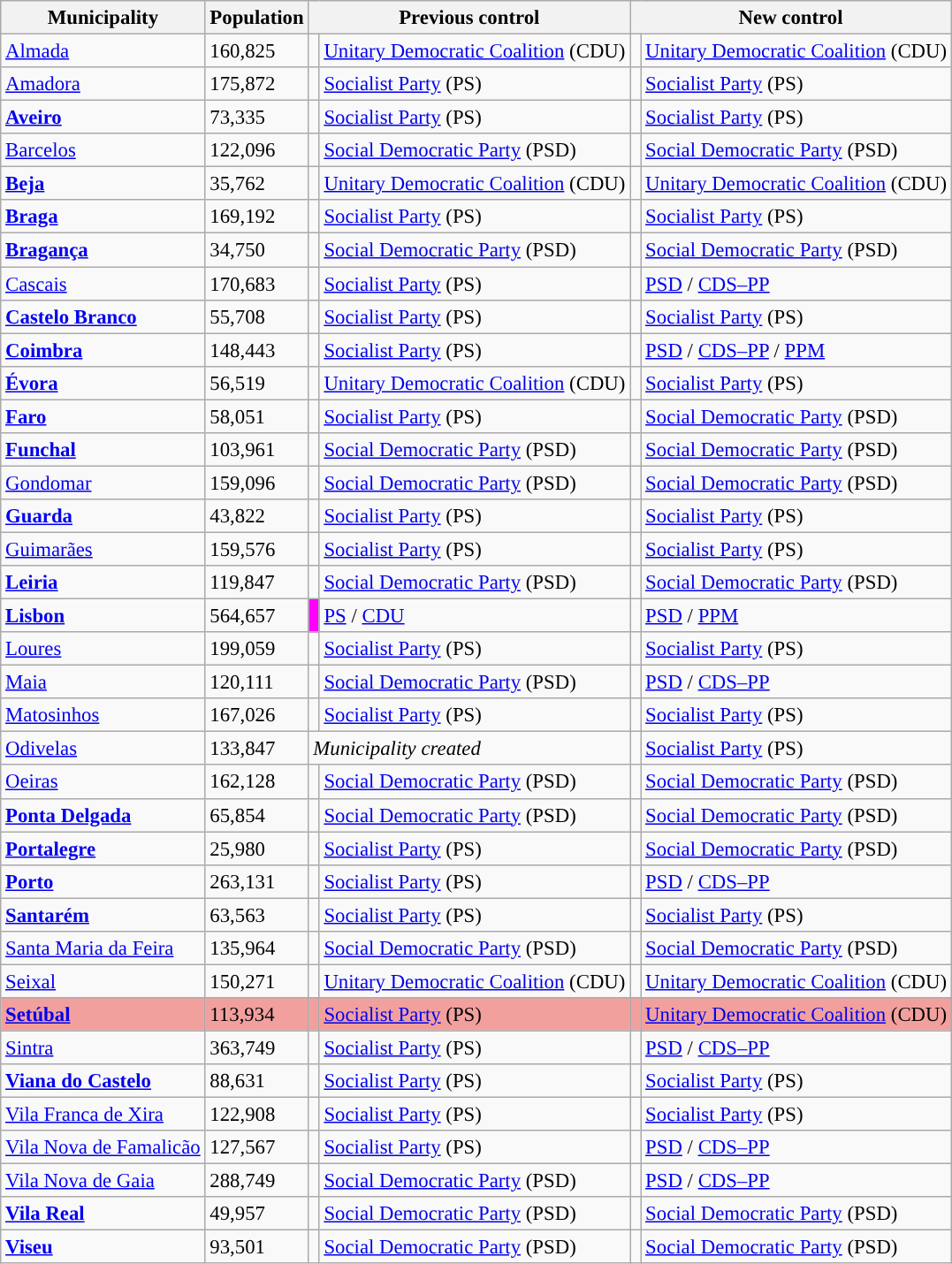<table class="wikitable sortable" style="font-size:95%;">
<tr>
<th>Municipality</th>
<th>Population</th>
<th colspan="2" style="width:200px;">Previous control</th>
<th colspan="2" style="width:200px;">New control</th>
</tr>
<tr>
<td><a href='#'>Almada</a></td>
<td>160,825</td>
<td width="1" style="color:inherit;background:"></td>
<td><a href='#'>Unitary Democratic Coalition</a> (CDU)</td>
<td width="1" style="color:inherit;background:"></td>
<td><a href='#'>Unitary Democratic Coalition</a> (CDU)</td>
</tr>
<tr>
<td><a href='#'>Amadora</a></td>
<td>175,872</td>
<td width="1" style="color:inherit;background:"></td>
<td><a href='#'>Socialist Party</a> (PS)</td>
<td width="1" style="color:inherit;background:"></td>
<td><a href='#'>Socialist Party</a> (PS)</td>
</tr>
<tr>
<td><a href='#'><strong>Aveiro</strong></a></td>
<td>73,335</td>
<td width="1" style="color:inherit;background:"></td>
<td><a href='#'>Socialist Party</a> (PS)</td>
<td width="1" style="color:inherit;background:"></td>
<td><a href='#'>Socialist Party</a> (PS)</td>
</tr>
<tr>
<td><a href='#'>Barcelos</a></td>
<td>122,096</td>
<td width="1" style="color:inherit;background:"></td>
<td><a href='#'>Social Democratic Party</a> (PSD)</td>
<td width="1" style="color:inherit;background:"></td>
<td><a href='#'>Social Democratic Party</a> (PSD)</td>
</tr>
<tr>
<td><a href='#'><strong>Beja</strong></a></td>
<td>35,762</td>
<td width="1" style="color:inherit;background:"></td>
<td><a href='#'>Unitary Democratic Coalition</a> (CDU)</td>
<td width="1" style="color:inherit;background:"></td>
<td><a href='#'>Unitary Democratic Coalition</a> (CDU)</td>
</tr>
<tr>
<td><strong><a href='#'>Braga</a></strong></td>
<td>169,192</td>
<td width="1" style="color:inherit;background:"></td>
<td><a href='#'>Socialist Party</a> (PS)</td>
<td width="1" style="color:inherit;background:"></td>
<td><a href='#'>Socialist Party</a> (PS)</td>
</tr>
<tr>
<td><a href='#'><strong>Bragança</strong></a></td>
<td>34,750</td>
<td width="1" style="color:inherit;background:"></td>
<td><a href='#'>Social Democratic Party</a> (PSD)</td>
<td width="1" style="color:inherit;background:"></td>
<td><a href='#'>Social Democratic Party</a> (PSD)</td>
</tr>
<tr>
<td><a href='#'>Cascais</a></td>
<td>170,683</td>
<td width="1" style="color:inherit;background:"></td>
<td><a href='#'>Socialist Party</a> (PS)</td>
<td width="1" style="color:inherit;background:"></td>
<td><a href='#'>PSD</a> / <a href='#'>CDS–PP</a></td>
</tr>
<tr>
<td><a href='#'><strong>Castelo Branco</strong></a></td>
<td>55,708</td>
<td width="1" style="color:inherit;background:"></td>
<td><a href='#'>Socialist Party</a> (PS)</td>
<td width="1" style="color:inherit;background:"></td>
<td><a href='#'>Socialist Party</a> (PS)</td>
</tr>
<tr>
<td><strong><a href='#'>Coimbra</a></strong></td>
<td>148,443</td>
<td width="1" style="color:inherit;background:"></td>
<td><a href='#'>Socialist Party</a> (PS)</td>
<td width="1" style="color:inherit;background:"></td>
<td><a href='#'>PSD</a> / <a href='#'>CDS–PP</a> / <a href='#'>PPM</a></td>
</tr>
<tr>
<td><strong><a href='#'>Évora</a></strong></td>
<td>56,519</td>
<td width="1" style="color:inherit;background:"></td>
<td><a href='#'>Unitary Democratic Coalition</a> (CDU)</td>
<td width="1" style="color:inherit;background:"></td>
<td><a href='#'>Socialist Party</a> (PS)</td>
</tr>
<tr>
<td><a href='#'><strong>Faro</strong></a></td>
<td>58,051</td>
<td width="1" style="color:inherit;background:"></td>
<td><a href='#'>Socialist Party</a> (PS)</td>
<td width="1" style="color:inherit;background:"></td>
<td><a href='#'>Social Democratic Party</a> (PSD)</td>
</tr>
<tr>
<td><strong><a href='#'>Funchal</a></strong></td>
<td>103,961</td>
<td width="1" style="color:inherit;background:"></td>
<td><a href='#'>Social Democratic Party</a> (PSD)</td>
<td width="1" style="color:inherit;background:"></td>
<td><a href='#'>Social Democratic Party</a> (PSD)</td>
</tr>
<tr>
<td><a href='#'>Gondomar</a></td>
<td>159,096</td>
<td width="1" style="color:inherit;background:"></td>
<td><a href='#'>Social Democratic Party</a> (PSD)</td>
<td width="1" style="color:inherit;background:"></td>
<td><a href='#'>Social Democratic Party</a> (PSD)</td>
</tr>
<tr>
<td><a href='#'><strong>Guarda</strong></a></td>
<td>43,822</td>
<td width="1" style="color:inherit;background:"></td>
<td><a href='#'>Socialist Party</a> (PS)</td>
<td width="1" style="color:inherit;background:"></td>
<td><a href='#'>Socialist Party</a> (PS)</td>
</tr>
<tr>
<td><a href='#'>Guimarães</a></td>
<td>159,576</td>
<td width="1" style="color:inherit;background:"></td>
<td><a href='#'>Socialist Party</a> (PS)</td>
<td width="1" style="color:inherit;background:"></td>
<td><a href='#'>Socialist Party</a> (PS)</td>
</tr>
<tr>
<td><strong><a href='#'>Leiria</a></strong></td>
<td>119,847</td>
<td width="1" style="color:inherit;background:"></td>
<td><a href='#'>Social Democratic Party</a> (PSD)</td>
<td width="1" style="color:inherit;background:"></td>
<td><a href='#'>Social Democratic Party</a> (PSD)</td>
</tr>
<tr>
<td><strong><a href='#'>Lisbon</a></strong></td>
<td>564,657</td>
<td width="1" bgcolor="magenta"></td>
<td><a href='#'>PS</a> / <a href='#'>CDU</a></td>
<td width="1" style="color:inherit;background:"></td>
<td><a href='#'>PSD</a> / <a href='#'>PPM</a></td>
</tr>
<tr>
<td><a href='#'>Loures</a></td>
<td>199,059</td>
<td width="1" style="color:inherit;background:"></td>
<td><a href='#'>Socialist Party</a> (PS)</td>
<td width="1" style="color:inherit;background:"></td>
<td><a href='#'>Socialist Party</a> (PS)</td>
</tr>
<tr>
<td><a href='#'>Maia</a></td>
<td>120,111</td>
<td width="1" style="color:inherit;background:"></td>
<td><a href='#'>Social Democratic Party</a> (PSD)</td>
<td width="1" style="color:inherit;background:"></td>
<td><a href='#'>PSD</a> / <a href='#'>CDS–PP</a></td>
</tr>
<tr>
<td><a href='#'>Matosinhos</a></td>
<td>167,026</td>
<td width="1" style="color:inherit;background:"></td>
<td><a href='#'>Socialist Party</a> (PS)</td>
<td width="1" style="color:inherit;background:"></td>
<td><a href='#'>Socialist Party</a> (PS)</td>
</tr>
<tr>
<td><a href='#'>Odivelas</a></td>
<td>133,847</td>
<td colspan="2"><em>Municipality created</em></td>
<td width="1" style="color:inherit;background:"></td>
<td><a href='#'>Socialist Party</a> (PS)</td>
</tr>
<tr>
<td><a href='#'>Oeiras</a></td>
<td>162,128</td>
<td width="1" style="color:inherit;background:"></td>
<td><a href='#'>Social Democratic Party</a> (PSD)</td>
<td width="1" style="color:inherit;background:"></td>
<td><a href='#'>Social Democratic Party</a> (PSD)</td>
</tr>
<tr>
<td><strong><a href='#'>Ponta Delgada</a></strong></td>
<td>65,854</td>
<td width="1" style="color:inherit;background:"></td>
<td><a href='#'>Social Democratic Party</a> (PSD)</td>
<td width="1" style="color:inherit;background:"></td>
<td><a href='#'>Social Democratic Party</a> (PSD)</td>
</tr>
<tr>
<td><a href='#'><strong>Portalegre</strong></a></td>
<td>25,980</td>
<td width="1" style="color:inherit;background:"></td>
<td><a href='#'>Socialist Party</a> (PS)</td>
<td width="1" style="color:inherit;background:"></td>
<td><a href='#'>Social Democratic Party</a> (PSD)</td>
</tr>
<tr>
<td><strong><a href='#'>Porto</a></strong></td>
<td>263,131</td>
<td width="1" style="color:inherit;background:"></td>
<td><a href='#'>Socialist Party</a> (PS)</td>
<td width="1" style="color:inherit;background:"></td>
<td><a href='#'>PSD</a> / <a href='#'>CDS–PP</a></td>
</tr>
<tr>
<td><a href='#'><strong>Santarém</strong></a></td>
<td>63,563</td>
<td width="1" style="color:inherit;background:"></td>
<td><a href='#'>Socialist Party</a> (PS)</td>
<td width="1" style="color:inherit;background:"></td>
<td><a href='#'>Socialist Party</a> (PS)</td>
</tr>
<tr>
<td><a href='#'>Santa Maria da Feira</a></td>
<td>135,964</td>
<td width="1" style="color:inherit;background:"></td>
<td><a href='#'>Social Democratic Party</a> (PSD)</td>
<td width="1" style="color:inherit;background:"></td>
<td><a href='#'>Social Democratic Party</a> (PSD)</td>
</tr>
<tr>
<td><a href='#'>Seixal</a></td>
<td>150,271</td>
<td width="1" style="color:inherit;background:"></td>
<td><a href='#'>Unitary Democratic Coalition</a> (CDU)</td>
<td width="1" style="color:inherit;background:"></td>
<td><a href='#'>Unitary Democratic Coalition</a> (CDU)</td>
</tr>
<tr style="background-color:#F1A09E">
<td><strong><a href='#'>Setúbal</a></strong></td>
<td>113,934</td>
<td width="1" style="color:inherit;background:"></td>
<td><a href='#'>Socialist Party</a> (PS)</td>
<td width="1" style="color:inherit;background:"></td>
<td><a href='#'>Unitary Democratic Coalition</a> (CDU)</td>
</tr>
<tr>
<td><a href='#'>Sintra</a></td>
<td>363,749</td>
<td width="1" style="color:inherit;background:"></td>
<td><a href='#'>Socialist Party</a> (PS)</td>
<td width="1" style="color:inherit;background:"></td>
<td><a href='#'>PSD</a> / <a href='#'>CDS–PP</a></td>
</tr>
<tr>
<td><strong><a href='#'>Viana do Castelo</a></strong></td>
<td>88,631</td>
<td width="1" style="color:inherit;background:"></td>
<td><a href='#'>Socialist Party</a> (PS)</td>
<td width="1" style="color:inherit;background:"></td>
<td><a href='#'>Socialist Party</a> (PS)</td>
</tr>
<tr>
<td><a href='#'>Vila Franca de Xira</a></td>
<td>122,908</td>
<td width="1" style="color:inherit;background:"></td>
<td><a href='#'>Socialist Party</a> (PS)</td>
<td width="1" style="color:inherit;background:"></td>
<td><a href='#'>Socialist Party</a> (PS)</td>
</tr>
<tr>
<td><a href='#'>Vila Nova de Famalicão</a></td>
<td>127,567</td>
<td width="1" style="color:inherit;background:"></td>
<td><a href='#'>Socialist Party</a> (PS)</td>
<td width="1" style="color:inherit;background:"></td>
<td><a href='#'>PSD</a> / <a href='#'>CDS–PP</a></td>
</tr>
<tr>
<td><a href='#'>Vila Nova de Gaia</a></td>
<td>288,749</td>
<td width="1" style="color:inherit;background:"></td>
<td><a href='#'>Social Democratic Party</a> (PSD)</td>
<td width="1" style="color:inherit;background:"></td>
<td><a href='#'>PSD</a> / <a href='#'>CDS–PP</a></td>
</tr>
<tr>
<td><strong><a href='#'>Vila Real</a></strong></td>
<td>49,957</td>
<td width="1" style="color:inherit;background:"></td>
<td><a href='#'>Social Democratic Party</a> (PSD)</td>
<td width="1" style="color:inherit;background:"></td>
<td><a href='#'>Social Democratic Party</a> (PSD)</td>
</tr>
<tr>
<td><strong><a href='#'>Viseu</a></strong></td>
<td>93,501</td>
<td width="1" style="color:inherit;background:"></td>
<td><a href='#'>Social Democratic Party</a> (PSD)</td>
<td width="1" style="color:inherit;background:"></td>
<td><a href='#'>Social Democratic Party</a> (PSD)</td>
</tr>
</table>
